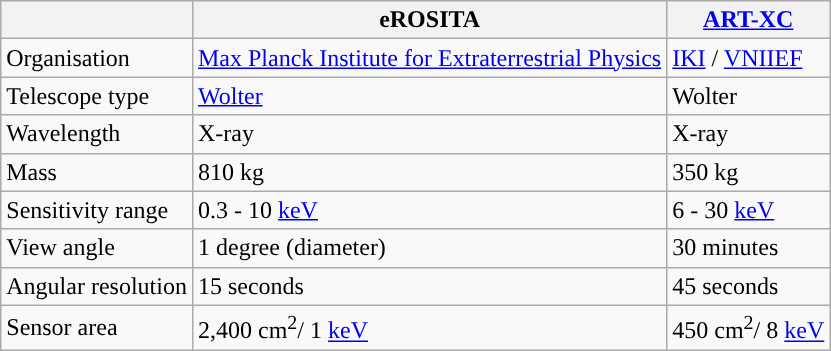<table class="wikitable">
<tr>
<th></th>
<th>eROSITA</th>
<th><a href='#'>ART-XC</a></th>
</tr>
<tr>
<td>Organisation</td>
<td><a href='#'>Max Planck Institute for Extraterrestrial Physics</a></td>
<td><a href='#'>IKI</a> / <a href='#'>VNIIEF</a></td>
</tr>
<tr>
<td>Telescope type</td>
<td><a href='#'>Wolter</a></td>
<td>Wolter</td>
</tr>
<tr>
<td>Wavelength</td>
<td>X-ray</td>
<td>X-ray</td>
</tr>
<tr>
<td>Mass</td>
<td>810 kg</td>
<td>350 kg</td>
</tr>
<tr>
<td>Sensitivity range</td>
<td>0.3 - 10 <a href='#'>keV</a></td>
<td>6 - 30 <a href='#'>keV</a></td>
</tr>
<tr>
<td>View angle</td>
<td>1 degree (diameter)</td>
<td>30 minutes</td>
</tr>
<tr>
<td>Angular resolution</td>
<td>15 seconds</td>
<td>45 seconds</td>
</tr>
<tr>
<td>Sensor area</td>
<td>2,400 cm<sup>2</sup>/ 1 <a href='#'>keV</a></td>
<td>450 cm<sup>2</sup>/ 8 <a href='#'>keV</a></td>
</tr>
</table>
